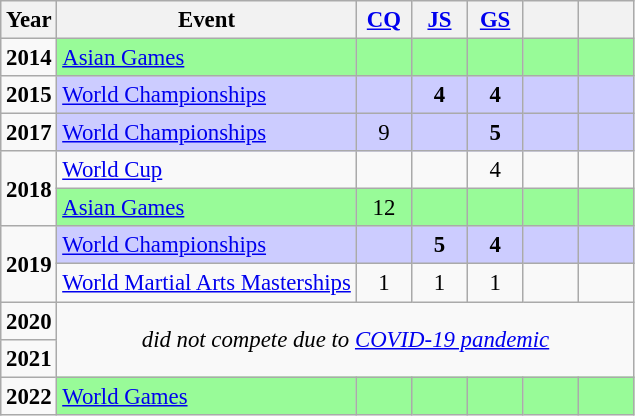<table class="wikitable" style="text-align:center; font-size:95%;">
<tr>
<th align="center">Year</th>
<th align="center">Event</th>
<th style="width:30px;"><a href='#'>CQ</a></th>
<th style="width:30px;"><a href='#'>JS</a></th>
<th style="width:30px;"><a href='#'>GS</a></th>
<th style="width:30px;"></th>
<th style="width:30px;"></th>
</tr>
<tr>
<td><strong>2014</strong></td>
<td style="background:#98fb98;" align="left"><a href='#'>Asian Games</a></td>
<td style="background:#98fb98"></td>
<td style="background:#98fb98"></td>
<td style="background:#98fb98"></td>
<td style="background:#98fb98"></td>
<td style="background:#98fb98"></td>
</tr>
<tr>
<td><strong>2015</strong></td>
<td style="background:#ccf;" align="left"><a href='#'>World Championships</a></td>
<td style="background:#ccf"></td>
<td style="background:#ccf"><strong>4</strong></td>
<td style="background:#ccf"><strong>4</strong></td>
<td style="background:#ccf"></td>
<td style="background:#ccf"></td>
</tr>
<tr>
<td><strong>2017</strong></td>
<td style="background:#ccf;" align="left"><a href='#'>World Championships</a></td>
<td style="background:#ccf">9</td>
<td style="background:#ccf"></td>
<td style="background:#ccf"><strong>5</strong></td>
<td style="background:#ccf"></td>
<td style="background:#ccf"></td>
</tr>
<tr>
<td rowspan="2"><strong>2018</strong></td>
<td align="left"><a href='#'>World Cup</a></td>
<td></td>
<td></td>
<td>4</td>
<td></td>
<td></td>
</tr>
<tr>
<td style="background:#98fb98;" align="left"><a href='#'>Asian Games</a></td>
<td style="background:#98fb98">12</td>
<td style="background:#98fb98"></td>
<td style="background:#98fb98"></td>
<td style="background:#98fb98"></td>
<td style="background:#98fb98"></td>
</tr>
<tr>
<td rowspan="2"><strong>2019</strong></td>
<td style="background:#ccf;" align="left"><a href='#'>World Championships</a></td>
<td style="background:#ccf"></td>
<td style="background:#ccf"><strong>5</strong></td>
<td style="background:#ccf"><strong>4</strong></td>
<td style="background:#ccf"></td>
<td style="background:#ccf"></td>
</tr>
<tr>
<td align="left"><a href='#'>World Martial Arts Masterships</a></td>
<td>1</td>
<td>1</td>
<td>1</td>
<td></td>
<td></td>
</tr>
<tr>
<td><strong>2020</strong></td>
<td colspan="6" rowspan="2"><em>did not compete due to <a href='#'>COVID-19 pandemic</a></em></td>
</tr>
<tr>
<td><strong>2021</strong></td>
</tr>
<tr>
<td><strong>2022</strong></td>
<td style="background:#98fb98;" align="left"><a href='#'>World Games</a></td>
<td style="background:#98fb98"></td>
<td style="background:#98fb98"></td>
<td style="background:#98fb98"></td>
<td style="background:#98fb98"></td>
<td style="background:#98fb98"></td>
</tr>
</table>
